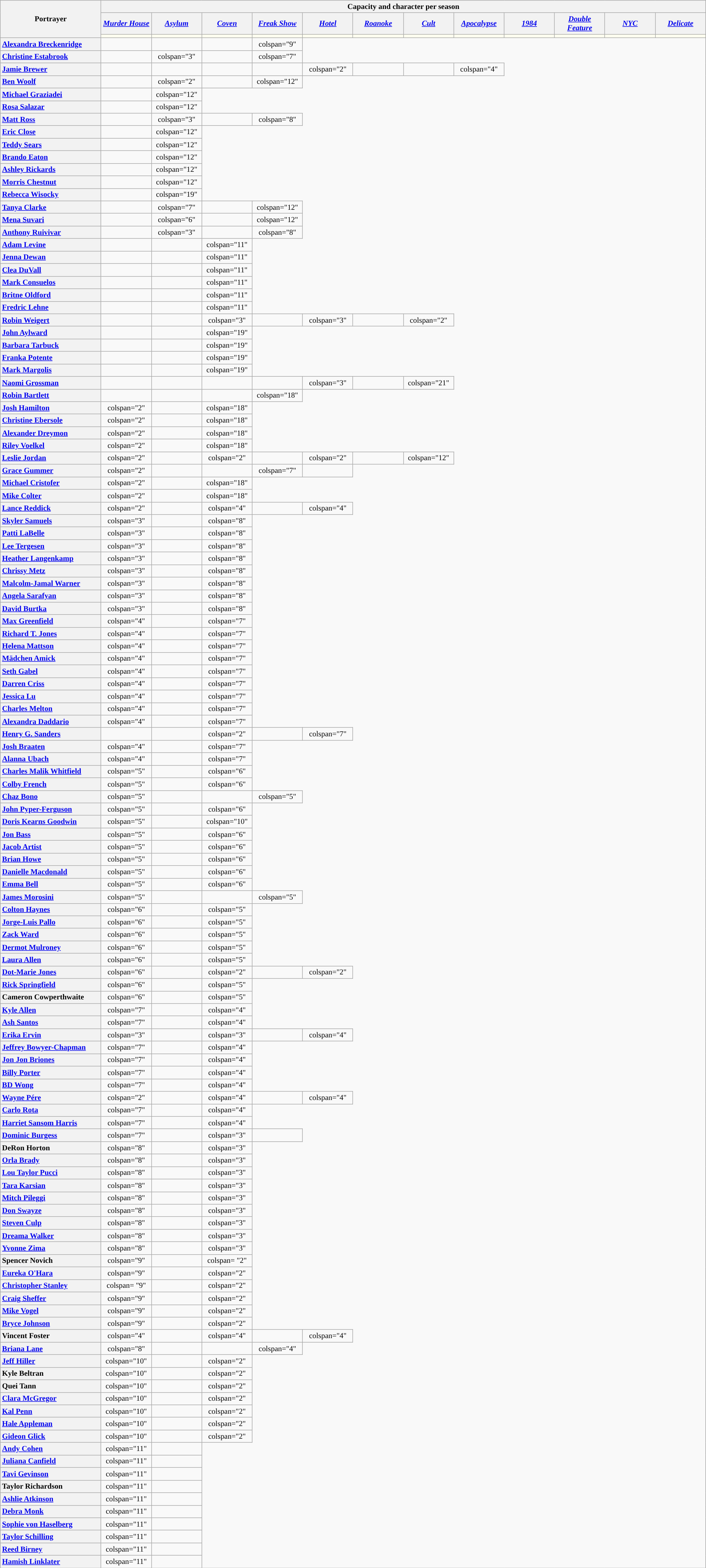<table class="wikitable plainrowheaders" style="text-align:center; width:100%; font-size:85%;">
<tr>
<th rowspan="3" scope="col" width="14%">Portrayer</th>
<th colspan="13" scope="col">Capacity and character per season</th>
</tr>
<tr>
<th scope="col" style="width: 7%"><em><a href='#'>Murder House</a></em></th>
<th scope="col" style="width: 7%"><em><a href='#'>Asylum</a></em></th>
<th scope="col" style="width: 7%"><em><a href='#'>Coven</a></em></th>
<th scope="col" style="width: 7%"><em><a href='#'>Freak Show</a></em></th>
<th scope="col" style="width: 7%"><em><a href='#'>Hotel</a></em></th>
<th scope="col" style="width: 7%"><em><a href='#'>Roanoke</a></em></th>
<th scope="col" style="width: 7%"><em><a href='#'>Cult</a></em></th>
<th scope="col" style="width: 7%"><em><a href='#'>Apocalypse</a></em></th>
<th scope="col" style="width: 7%"><em><a href='#'>1984</a></em></th>
<th scope="col" style="width: 7%"><em><a href='#'>Double Feature</a></em></th>
<th scope="col" style="width: 7%"><em><a href='#'>NYC</a></em></th>
<th scope="col" style="width: 7%"><em><a href='#'>Delicate</a></em></th>
</tr>
<tr>
<td style="background:ivory;"></td>
<td style="background:ivory;"></td>
<td style="background:ivory;"></td>
<td style="background:ivory;"></td>
<td style="background:ivory;"></td>
<td style="background:ivory;"></td>
<td style="background:ivory;"></td>
<td style="background:ivory;"></td>
<td style="background:ivory;"></td>
<td style="background:ivory;"></td>
<td style="background:ivory;"></td>
<td style="background:ivory;"></td>
</tr>
<tr>
<th scope="row" style="text-align:left"><a href='#'>Alexandra Breckenridge</a></th>
<td></td>
<td></td>
<td></td>
<td>colspan="9" </td>
</tr>
<tr>
<th scope="row" style="text-align:left"><a href='#'>Christine Estabrook</a></th>
<td></td>
<td>colspan="3" </td>
<td></td>
<td>colspan="7" </td>
</tr>
<tr>
<th scope="row" style="text-align:left"><a href='#'>Jamie Brewer</a></th>
<td></td>
<td></td>
<td></td>
<td></td>
<td>colspan="2" </td>
<td></td>
<td></td>
<td>colspan="4" </td>
</tr>
<tr>
<th scope="row" style="text-align:left"><a href='#'>Ben Woolf</a></th>
<td></td>
<td>colspan="2" </td>
<td></td>
<td>colspan="12" </td>
</tr>
<tr>
<th scope="row" style="text-align:left"><a href='#'>Michael Graziadei</a></th>
<td></td>
<td>colspan="12" </td>
</tr>
<tr>
<th scope="row" style="text-align:left"><a href='#'>Rosa Salazar</a></th>
<td></td>
<td>colspan="12" </td>
</tr>
<tr>
<th scope="row" style="text-align:left"><a href='#'>Matt Ross</a></th>
<td></td>
<td>colspan="3" </td>
<td></td>
<td>colspan="8" </td>
</tr>
<tr>
<th scope="row" style="text-align:left"><a href='#'>Eric Close</a></th>
<td></td>
<td>colspan="12" </td>
</tr>
<tr>
<th scope="row" style="text-align:left"><a href='#'>Teddy Sears</a></th>
<td></td>
<td>colspan="12" </td>
</tr>
<tr>
<th scope="row" style="text-align:left"><a href='#'>Brando Eaton</a></th>
<td></td>
<td>colspan="12" </td>
</tr>
<tr>
<th scope="row" style="text-align:left"><a href='#'>Ashley Rickards</a></th>
<td></td>
<td>colspan="12" </td>
</tr>
<tr>
<th scope="row" style="text-align:left"><a href='#'>Morris Chestnut</a></th>
<td></td>
<td>colspan="12" </td>
</tr>
<tr>
<th scope="row" style="text-align:left"><a href='#'>Rebecca Wisocky</a></th>
<td></td>
<td>colspan="19" </td>
</tr>
<tr>
<th scope="row" style="text-align:left"><a href='#'>Tanya Clarke</a></th>
<td></td>
<td>colspan="7" </td>
<td></td>
<td>colspan="12" </td>
</tr>
<tr>
<th scope="row" style="text-align:left"><a href='#'>Mena Suvari</a></th>
<td></td>
<td>colspan="6" </td>
<td></td>
<td>colspan="12" </td>
</tr>
<tr>
<th scope="row" style="text-align:left"><a href='#'>Anthony Ruivivar</a></th>
<td></td>
<td>colspan="3" </td>
<td></td>
<td>colspan="8" </td>
</tr>
<tr>
<th scope="row" style="text-align:left"><a href='#'>Adam Levine</a></th>
<td></td>
<td></td>
<td>colspan="11" </td>
</tr>
<tr>
<th scope="row" style="text-align:left"><a href='#'>Jenna Dewan</a></th>
<td></td>
<td></td>
<td>colspan="11" </td>
</tr>
<tr>
<th scope="row" style="text-align:left"><a href='#'>Clea DuVall</a></th>
<td></td>
<td></td>
<td>colspan="11" </td>
</tr>
<tr>
<th scope="row" style="text-align:left"><a href='#'>Mark Consuelos</a></th>
<td></td>
<td></td>
<td>colspan="11" </td>
</tr>
<tr>
<th scope="row" style="text-align:left"><a href='#'>Britne Oldford</a></th>
<td></td>
<td></td>
<td>colspan="11" </td>
</tr>
<tr>
<th scope="row" style="text-align:left"><a href='#'>Fredric Lehne</a></th>
<td></td>
<td></td>
<td>colspan="11" </td>
</tr>
<tr>
<th scope="row" style="text-align:left"><a href='#'>Robin Weigert</a></th>
<td></td>
<td></td>
<td>colspan="3" </td>
<td></td>
<td>colspan="3" </td>
<td></td>
<td>colspan="2" </td>
</tr>
<tr>
<th scope="row" style="text-align:left"><a href='#'>John Aylward</a></th>
<td></td>
<td></td>
<td>colspan="19" </td>
</tr>
<tr>
<th scope="row" style="text-align:left"><a href='#'>Barbara Tarbuck</a></th>
<td></td>
<td></td>
<td>colspan="19" </td>
</tr>
<tr>
<th scope="row" style="text-align:left"><a href='#'>Franka Potente</a></th>
<td></td>
<td></td>
<td>colspan="19" </td>
</tr>
<tr>
<th scope="row" style="text-align:left"><a href='#'>Mark Margolis</a></th>
<td></td>
<td></td>
<td>colspan="19" </td>
</tr>
<tr>
<th scope="row" style="text-align:left"><a href='#'>Naomi Grossman</a></th>
<td></td>
<td></td>
<td></td>
<td></td>
<td>colspan="3" </td>
<td></td>
<td>colspan="21" </td>
</tr>
<tr>
<th scope="row" style="text-align:left"><a href='#'>Robin Bartlett</a></th>
<td></td>
<td></td>
<td></td>
<td>colspan="18" </td>
</tr>
<tr>
<th scope="row" style="text-align:left"><a href='#'>Josh Hamilton</a></th>
<td>colspan="2" </td>
<td></td>
<td>colspan="18" </td>
</tr>
<tr>
<th scope="row" style="text-align:left"><a href='#'>Christine Ebersole</a></th>
<td>colspan="2" </td>
<td></td>
<td>colspan="18" </td>
</tr>
<tr>
<th scope="row" style="text-align:left"><a href='#'>Alexander Dreymon</a></th>
<td>colspan="2" </td>
<td></td>
<td>colspan="18" </td>
</tr>
<tr>
<th scope="row" style="text-align:left"><a href='#'>Riley Voelkel</a></th>
<td>colspan="2" </td>
<td></td>
<td>colspan="18" </td>
</tr>
<tr>
<th scope="row" style="text-align:left"><a href='#'>Leslie Jordan</a></th>
<td>colspan="2" </td>
<td></td>
<td>colspan="2" </td>
<td></td>
<td>colspan="2" </td>
<td></td>
<td>colspan="12" </td>
</tr>
<tr>
<th scope="row" style="text-align:left"><a href='#'>Grace Gummer</a></th>
<td>colspan="2" </td>
<td></td>
<td></td>
<td>colspan="7" </td>
<td></td>
</tr>
<tr>
<th scope="row" style="text-align:left"><a href='#'>Michael Cristofer</a></th>
<td>colspan="2" </td>
<td></td>
<td>colspan="18" </td>
</tr>
<tr>
<th scope="row" style="text-align:left"><a href='#'>Mike Colter</a></th>
<td>colspan="2" </td>
<td></td>
<td>colspan="18" </td>
</tr>
<tr>
<th scope="row" style="text-align:left"><a href='#'>Lance Reddick</a></th>
<td>colspan="2" </td>
<td></td>
<td>colspan="4" </td>
<td></td>
<td>colspan="4" </td>
</tr>
<tr>
<th scope="row" style="text-align:left"><a href='#'>Skyler Samuels</a></th>
<td>colspan="3" </td>
<td></td>
<td>colspan="8" </td>
</tr>
<tr>
<th scope="row" style="text-align:left"><a href='#'>Patti LaBelle</a></th>
<td>colspan="3" </td>
<td></td>
<td>colspan="8" </td>
</tr>
<tr>
<th scope="row" style="text-align:left"><a href='#'>Lee Tergesen</a></th>
<td>colspan="3" </td>
<td></td>
<td>colspan="8" </td>
</tr>
<tr>
<th scope="row" style="text-align:left"><a href='#'>Heather Langenkamp</a></th>
<td>colspan="3" </td>
<td></td>
<td>colspan="8" </td>
</tr>
<tr>
<th scope="row" style="text-align:left"><a href='#'>Chrissy Metz</a></th>
<td>colspan="3" </td>
<td></td>
<td>colspan="8" </td>
</tr>
<tr>
<th scope="row" style="text-align:left"><a href='#'>Malcolm-Jamal Warner</a></th>
<td>colspan="3" </td>
<td></td>
<td>colspan="8" </td>
</tr>
<tr>
<th scope="row" style="text-align:left"><a href='#'>Angela Sarafyan</a></th>
<td>colspan="3" </td>
<td></td>
<td>colspan="8" </td>
</tr>
<tr>
<th scope="row" style="text-align:left"><a href='#'>David Burtka</a></th>
<td>colspan="3" </td>
<td></td>
<td>colspan="8" </td>
</tr>
<tr>
<th scope="row" style="text-align:left"><a href='#'>Max Greenfield</a></th>
<td>colspan="4" </td>
<td></td>
<td>colspan="7" </td>
</tr>
<tr>
<th scope="row" style="text-align:left"><a href='#'>Richard T. Jones</a></th>
<td>colspan="4" </td>
<td></td>
<td>colspan="7" </td>
</tr>
<tr>
<th scope="row" style="text-align:left"><a href='#'>Helena Mattson</a></th>
<td>colspan="4" </td>
<td></td>
<td>colspan="7" </td>
</tr>
<tr>
<th scope="row" style="text-align:left"><a href='#'>Mädchen Amick</a></th>
<td>colspan="4" </td>
<td></td>
<td>colspan="7" </td>
</tr>
<tr>
<th scope="row" style="text-align:left"><a href='#'>Seth Gabel</a></th>
<td>colspan="4" </td>
<td></td>
<td>colspan="7" </td>
</tr>
<tr>
<th scope="row" style="text-align:left"><a href='#'>Darren Criss</a></th>
<td>colspan="4" </td>
<td></td>
<td>colspan="7" </td>
</tr>
<tr>
<th scope="row" style="text-align:left"><a href='#'>Jessica Lu</a></th>
<td>colspan="4" </td>
<td></td>
<td>colspan="7" </td>
</tr>
<tr>
<th scope="row" style="text-align:left"><a href='#'>Charles Melton</a></th>
<td>colspan="4" </td>
<td></td>
<td>colspan="7" </td>
</tr>
<tr>
<th scope="row" style="text-align:left"><a href='#'>Alexandra Daddario</a></th>
<td>colspan="4" </td>
<td></td>
<td>colspan="7" </td>
</tr>
<tr>
<th scope="row" style="text-align:left"><a href='#'>Henry G. Sanders</a></th>
<td></td>
<td></td>
<td>colspan="2" </td>
<td></td>
<td>colspan="7" </td>
</tr>
<tr>
<th scope="row" style="text-align:left"><a href='#'>Josh Braaten</a></th>
<td>colspan="4" </td>
<td></td>
<td>colspan="7" </td>
</tr>
<tr>
<th scope="row" style="text-align:left"><a href='#'>Alanna Ubach</a></th>
<td>colspan="4" </td>
<td></td>
<td>colspan="7" </td>
</tr>
<tr>
<th scope="row" style="text-align:left"><a href='#'>Charles Malik Whitfield</a></th>
<td>colspan="5" </td>
<td></td>
<td>colspan="6" </td>
</tr>
<tr>
<th scope="row" style="text-align:left"><a href='#'>Colby French</a></th>
<td>colspan="5" </td>
<td></td>
<td>colspan="6" </td>
</tr>
<tr>
<th scope="row" style="text-align:left"><a href='#'>Chaz Bono</a></th>
<td>colspan="5" </td>
<td></td>
<td></td>
<td>colspan="5" </td>
</tr>
<tr>
<th scope="row" style="text-align:left"><a href='#'>John Pyper-Ferguson</a></th>
<td>colspan="5" </td>
<td></td>
<td>colspan="6" </td>
</tr>
<tr>
<th scope="row" style="text-align:left"><a href='#'>Doris Kearns Goodwin</a></th>
<td>colspan="5" </td>
<td></td>
<td>colspan="10" </td>
</tr>
<tr>
<th scope="row" style="text-align:left"><a href='#'>Jon Bass</a></th>
<td>colspan="5" </td>
<td></td>
<td>colspan="6" </td>
</tr>
<tr>
<th scope="row" style="text-align:left"><a href='#'>Jacob Artist</a></th>
<td>colspan="5" </td>
<td></td>
<td>colspan="6" </td>
</tr>
<tr>
<th scope="row" style="text-align:left"><a href='#'>Brian Howe</a></th>
<td>colspan="5" </td>
<td></td>
<td>colspan="6" </td>
</tr>
<tr>
<th scope="row" style="text-align:left"><a href='#'>Danielle Macdonald</a></th>
<td>colspan="5" </td>
<td></td>
<td>colspan="6" </td>
</tr>
<tr>
<th scope="row" style="text-align:left"><a href='#'>Emma Bell</a></th>
<td>colspan="5" </td>
<td></td>
<td>colspan="6" </td>
</tr>
<tr>
<th scope="row" style="text-align:left"><a href='#'>James Morosini</a></th>
<td>colspan="5" </td>
<td></td>
<td></td>
<td>colspan="5" </td>
</tr>
<tr>
<th scope="row" style="text-align:left"><a href='#'>Colton Haynes</a></th>
<td>colspan="6" </td>
<td></td>
<td>colspan="5" </td>
</tr>
<tr>
<th scope="row" style="text-align:left"><a href='#'>Jorge-Luis Pallo</a></th>
<td>colspan="6" </td>
<td></td>
<td>colspan="5" </td>
</tr>
<tr>
<th scope="row" style="text-align:left"><a href='#'>Zack Ward</a></th>
<td>colspan="6" </td>
<td></td>
<td>colspan="5" </td>
</tr>
<tr>
<th scope="row" style="text-align:left"><a href='#'>Dermot Mulroney</a></th>
<td>colspan="6" </td>
<td></td>
<td>colspan="5" </td>
</tr>
<tr>
<th scope="row" style="text-align:left"><a href='#'>Laura Allen</a></th>
<td>colspan="6" </td>
<td></td>
<td>colspan="5" </td>
</tr>
<tr>
<th scope="row" style="text-align:left"><a href='#'>Dot-Marie Jones</a></th>
<td>colspan="6" </td>
<td></td>
<td>colspan="2" </td>
<td></td>
<td>colspan="2" </td>
</tr>
<tr>
<th scope="row" style="text-align:left"><a href='#'>Rick Springfield</a></th>
<td>colspan="6" </td>
<td></td>
<td>colspan="5" </td>
</tr>
<tr>
<th scope="row" style="text-align:left">Cameron Cowperthwaite</th>
<td>colspan="6" </td>
<td></td>
<td>colspan="5" </td>
</tr>
<tr>
<th scope="row" style="text-align:left"><a href='#'>Kyle Allen</a></th>
<td>colspan="7" </td>
<td></td>
<td>colspan="4" </td>
</tr>
<tr>
<th scope="row" style="text-align:left"><a href='#'>Ash Santos</a></th>
<td>colspan="7" </td>
<td></td>
<td>colspan="4" </td>
</tr>
<tr>
<th scope="row" style="text-align:left"><a href='#'>Erika Ervin</a></th>
<td>colspan="3" </td>
<td></td>
<td>colspan="3" </td>
<td></td>
<td>colspan="4" </td>
</tr>
<tr>
<th scope="row" style="text-align:left"><a href='#'>Jeffrey Bowyer-Chapman</a></th>
<td>colspan="7" </td>
<td></td>
<td>colspan="4" </td>
</tr>
<tr>
<th scope="row" style="text-align:left"><a href='#'>Jon Jon Briones</a></th>
<td>colspan="7" </td>
<td></td>
<td>colspan="4" </td>
</tr>
<tr>
<th scope="row" style="text-align:left"><a href='#'>Billy Porter</a></th>
<td>colspan="7" </td>
<td></td>
<td>colspan="4" </td>
</tr>
<tr>
<th scope="row" style="text-align:left"><a href='#'>BD Wong</a></th>
<td>colspan="7" </td>
<td></td>
<td>colspan="4" </td>
</tr>
<tr>
<th scope="row" style="text-align:left"><a href='#'>Wayne Pére</a></th>
<td>colspan="2" </td>
<td></td>
<td>colspan="4" </td>
<td></td>
<td>colspan="4" </td>
</tr>
<tr>
<th scope="row" style="text-align:left"><a href='#'>Carlo Rota</a></th>
<td>colspan="7" </td>
<td></td>
<td>colspan="4" </td>
</tr>
<tr>
<th scope="row" style="text-align:left"><a href='#'>Harriet Sansom Harris</a></th>
<td>colspan="7" </td>
<td></td>
<td>colspan="4" </td>
</tr>
<tr>
<th scope="row" style="text-align:left"><a href='#'>Dominic Burgess</a></th>
<td>colspan="7" </td>
<td></td>
<td>colspan="3" </td>
<td></td>
</tr>
<tr>
<th scope="row" style="text-align:left">DeRon Horton</th>
<td>colspan="8" </td>
<td></td>
<td>colspan="3" </td>
</tr>
<tr>
<th scope="row" style="text-align:left"><a href='#'>Orla Brady</a></th>
<td>colspan="8" </td>
<td></td>
<td>colspan="3" </td>
</tr>
<tr>
<th scope="row" style="text-align:left"><a href='#'>Lou Taylor Pucci</a></th>
<td>colspan="8" </td>
<td></td>
<td>colspan="3" </td>
</tr>
<tr>
<th scope="row" style="text-align:left"><a href='#'>Tara Karsian</a></th>
<td>colspan="8" </td>
<td></td>
<td>colspan="3" </td>
</tr>
<tr>
<th scope="row" style="text-align:left"><a href='#'>Mitch Pileggi</a></th>
<td>colspan="8" </td>
<td></td>
<td>colspan="3" </td>
</tr>
<tr>
<th scope="row" style="text-align:left"><a href='#'>Don Swayze</a></th>
<td>colspan="8" </td>
<td></td>
<td>colspan="3" </td>
</tr>
<tr>
<th scope="row" style="text-align:left"><a href='#'>Steven Culp</a></th>
<td>colspan="8" </td>
<td></td>
<td>colspan="3" </td>
</tr>
<tr>
<th scope="row" style="text-align:left"><a href='#'>Dreama Walker</a></th>
<td>colspan="8" </td>
<td></td>
<td>colspan="3" </td>
</tr>
<tr>
<th scope="row" style="text-align:left"><a href='#'>Yvonne Zima</a></th>
<td>colspan="8" </td>
<td></td>
<td>colspan="3" </td>
</tr>
<tr>
<th scope="row" style="text-align:left">Spencer Novich</th>
<td>colspan="9" </td>
<td></td>
<td>colspan= "2" </td>
</tr>
<tr>
<th scope="row" style="text-align:left"><a href='#'>Eureka O'Hara</a></th>
<td>colspan="9" </td>
<td></td>
<td>colspan="2" </td>
</tr>
<tr>
<th scope="row" style="text-align:left"><a href='#'>Christopher Stanley</a></th>
<td>colspan= "9" </td>
<td></td>
<td>colspan="2" </td>
</tr>
<tr>
<th scope="row" style="text-align:left"><a href='#'>Craig Sheffer</a></th>
<td>colspan="9" </td>
<td></td>
<td>colspan="2" </td>
</tr>
<tr>
<th scope="row" style="text-align:left"><a href='#'>Mike Vogel</a></th>
<td>colspan="9" </td>
<td></td>
<td>colspan="2" </td>
</tr>
<tr>
<th scope="row" style="text-align:left"><a href='#'>Bryce Johnson</a></th>
<td>colspan="9" </td>
<td></td>
<td>colspan="2" </td>
</tr>
<tr>
<th scope="row" style="text-align:left">Vincent Foster</th>
<td>colspan="4" </td>
<td></td>
<td>colspan="4" </td>
<td></td>
<td>colspan="4" </td>
</tr>
<tr>
<th scope="row" style="text-align:left"><a href='#'>Briana Lane</a></th>
<td>colspan="8" </td>
<td></td>
<td></td>
<td>colspan="4" </td>
</tr>
<tr>
<th scope="row" style="text-align:left"><a href='#'>Jeff Hiller</a></th>
<td>colspan="10" </td>
<td></td>
<td>colspan="2" </td>
</tr>
<tr>
<th scope="row" style="text-align:left">Kyle Beltran</th>
<td>colspan="10" </td>
<td></td>
<td>colspan="2" </td>
</tr>
<tr>
<th scope="row" style="text-align:left">Quei Tann</th>
<td>colspan="10" </td>
<td></td>
<td>colspan="2" </td>
</tr>
<tr>
<th scope="row" style="text-align:left"><a href='#'>Clara McGregor</a></th>
<td>colspan="10" </td>
<td></td>
<td>colspan="2" </td>
</tr>
<tr>
<th scope="row" style="text-align:left"><a href='#'>Kal Penn</a></th>
<td>colspan="10" </td>
<td></td>
<td>colspan="2" </td>
</tr>
<tr>
<th scope="row" style="text-align:left"><a href='#'>Hale Appleman</a></th>
<td>colspan="10" </td>
<td></td>
<td>colspan="2" </td>
</tr>
<tr>
<th scope="row" style="text-align:left"><a href='#'>Gideon Glick</a></th>
<td>colspan="10" </td>
<td></td>
<td>colspan="2" </td>
</tr>
<tr>
<th scope="row" style="text-align:left"><a href='#'>Andy Cohen</a></th>
<td>colspan="11" </td>
<td></td>
</tr>
<tr>
<th scope="row" style="text-align:left"><a href='#'>Juliana Canfield</a></th>
<td>colspan="11" </td>
<td></td>
</tr>
<tr>
<th scope="row" style="text-align:left"><a href='#'>Tavi Gevinson</a></th>
<td>colspan="11" </td>
<td></td>
</tr>
<tr>
<th scope="row" style="text-align:left">Taylor Richardson</th>
<td>colspan="11" </td>
<td></td>
</tr>
<tr>
<th scope="row" style="text-align:left"><a href='#'>Ashlie Atkinson</a></th>
<td>colspan="11" </td>
<td></td>
</tr>
<tr>
<th scope="row" style="text-align:left"><a href='#'>Debra Monk</a></th>
<td>colspan="11" </td>
<td></td>
</tr>
<tr>
<th scope="row" style="text-align:left"><a href='#'>Sophie von Haselberg</a></th>
<td>colspan="11" </td>
<td></td>
</tr>
<tr>
<th scope="row" style="text-align:left"><a href='#'>Taylor Schilling</a></th>
<td>colspan="11" </td>
<td></td>
</tr>
<tr>
<th scope="row" style="text-align:left"><a href='#'>Reed Birney</a></th>
<td>colspan="11" </td>
<td></td>
</tr>
<tr>
<th scope="row" style="text-align:left"><a href='#'>Hamish Linklater</a></th>
<td>colspan="11" </td>
<td></td>
</tr>
</table>
